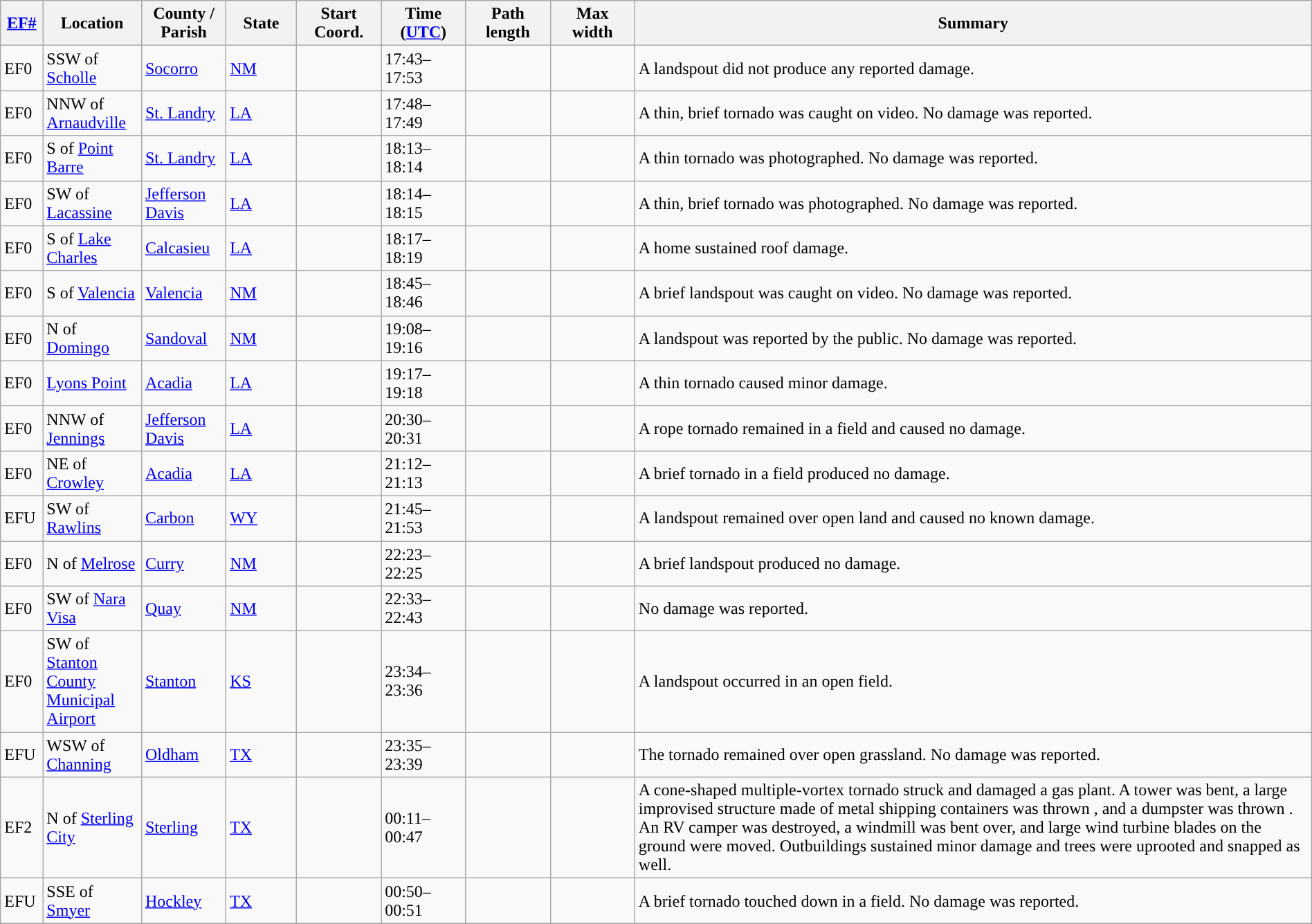<table class="wikitable sortable" style="width:100%;">
<tr>
<th scope  style="width:3%; text-align:center;"><a href='#'>EF#</a></th>
<th scope="col"  style="width:7%; text-align:center;" class="unsortable">Location</th>
<th scope="col"  style="width:6%; text-align:center;" class="unsortable">County / Parish</th>
<th scope="col"  style="width:5%; text-align:center;">State</th>
<th scope="col"  style="width:6%; text-align:center;">Start Coord.</th>
<th scope="col"  style="width:6%; text-align:center;">Time (<a href='#'>UTC</a>)</th>
<th scope="col"  style="width:6%; text-align:center;">Path length</th>
<th scope="col"  style="width:6%; text-align:center;">Max width</th>
<th scope="col" class="unsortable" style="width:48%; text-align:center;">Summary</th>
</tr>
<tr>
<td>EF0</td>
<td>SSW of <a href='#'>Scholle</a></td>
<td><a href='#'>Socorro</a></td>
<td><a href='#'>NM</a></td>
<td></td>
<td>17:43–17:53</td>
<td></td>
<td></td>
<td>A landspout did not produce any reported damage.</td>
</tr>
<tr>
<td>EF0</td>
<td>NNW of <a href='#'>Arnaudville</a></td>
<td><a href='#'>St. Landry</a></td>
<td><a href='#'>LA</a></td>
<td></td>
<td>17:48–17:49</td>
<td></td>
<td></td>
<td>A thin, brief tornado was caught on video. No damage was reported.</td>
</tr>
<tr>
<td>EF0</td>
<td>S of <a href='#'>Point Barre</a></td>
<td><a href='#'>St. Landry</a></td>
<td><a href='#'>LA</a></td>
<td></td>
<td>18:13–18:14</td>
<td></td>
<td></td>
<td>A thin tornado was photographed. No damage was reported.</td>
</tr>
<tr>
<td>EF0</td>
<td>SW of <a href='#'>Lacassine</a></td>
<td><a href='#'>Jefferson Davis</a></td>
<td><a href='#'>LA</a></td>
<td></td>
<td>18:14–18:15</td>
<td></td>
<td></td>
<td>A thin, brief tornado was photographed. No damage was reported.</td>
</tr>
<tr>
<td>EF0</td>
<td>S of <a href='#'>Lake Charles</a></td>
<td><a href='#'>Calcasieu</a></td>
<td><a href='#'>LA</a></td>
<td></td>
<td>18:17–18:19</td>
<td></td>
<td></td>
<td>A home sustained roof damage.</td>
</tr>
<tr>
<td>EF0</td>
<td>S of <a href='#'>Valencia</a></td>
<td><a href='#'>Valencia</a></td>
<td><a href='#'>NM</a></td>
<td></td>
<td>18:45–18:46</td>
<td></td>
<td></td>
<td>A brief landspout was caught on video. No damage was reported.</td>
</tr>
<tr>
<td>EF0</td>
<td>N of <a href='#'>Domingo</a></td>
<td><a href='#'>Sandoval</a></td>
<td><a href='#'>NM</a></td>
<td></td>
<td>19:08–19:16</td>
<td></td>
<td></td>
<td>A landspout was reported by the public. No damage was reported.</td>
</tr>
<tr>
<td>EF0</td>
<td><a href='#'>Lyons Point</a></td>
<td><a href='#'>Acadia</a></td>
<td><a href='#'>LA</a></td>
<td></td>
<td>19:17–19:18</td>
<td></td>
<td></td>
<td>A thin tornado caused minor damage.</td>
</tr>
<tr>
<td>EF0</td>
<td>NNW of <a href='#'>Jennings</a></td>
<td><a href='#'>Jefferson Davis</a></td>
<td><a href='#'>LA</a></td>
<td></td>
<td>20:30–20:31</td>
<td></td>
<td></td>
<td>A rope tornado remained in a field and caused no damage.</td>
</tr>
<tr>
<td>EF0</td>
<td>NE of <a href='#'>Crowley</a></td>
<td><a href='#'>Acadia</a></td>
<td><a href='#'>LA</a></td>
<td></td>
<td>21:12–21:13</td>
<td></td>
<td></td>
<td>A brief tornado in a field produced no damage.</td>
</tr>
<tr>
<td>EFU</td>
<td>SW of <a href='#'>Rawlins</a></td>
<td><a href='#'>Carbon</a></td>
<td><a href='#'>WY</a></td>
<td></td>
<td>21:45–21:53</td>
<td></td>
<td></td>
<td>A landspout remained over open land and caused no known damage.</td>
</tr>
<tr>
<td>EF0</td>
<td>N of <a href='#'>Melrose</a></td>
<td><a href='#'>Curry</a></td>
<td><a href='#'>NM</a></td>
<td></td>
<td>22:23–22:25</td>
<td></td>
<td></td>
<td>A brief landspout produced no damage.</td>
</tr>
<tr>
<td>EF0</td>
<td>SW of <a href='#'>Nara Visa</a></td>
<td><a href='#'>Quay</a></td>
<td><a href='#'>NM</a></td>
<td></td>
<td>22:33–22:43</td>
<td></td>
<td></td>
<td>No damage was reported.</td>
</tr>
<tr>
<td>EF0</td>
<td>SW of <a href='#'>Stanton County Municipal Airport</a></td>
<td><a href='#'>Stanton</a></td>
<td><a href='#'>KS</a></td>
<td></td>
<td>23:34–23:36</td>
<td></td>
<td></td>
<td>A landspout occurred in an open field.</td>
</tr>
<tr>
<td>EFU</td>
<td>WSW of <a href='#'>Channing</a></td>
<td><a href='#'>Oldham</a></td>
<td><a href='#'>TX</a></td>
<td></td>
<td>23:35–23:39</td>
<td></td>
<td></td>
<td>The tornado remained over open grassland. No damage was reported.</td>
</tr>
<tr>
<td>EF2</td>
<td>N of <a href='#'>Sterling City</a></td>
<td><a href='#'>Sterling</a></td>
<td><a href='#'>TX</a></td>
<td></td>
<td>00:11–00:47</td>
<td></td>
<td></td>
<td>A cone-shaped multiple-vortex tornado struck and damaged a gas plant. A tower was bent, a large improvised structure made of metal shipping containers was thrown , and a dumpster was thrown . An RV camper was destroyed, a windmill was bent over, and large wind turbine blades on the ground were moved. Outbuildings sustained minor damage and trees were uprooted and snapped as well.</td>
</tr>
<tr>
<td>EFU</td>
<td>SSE of <a href='#'>Smyer</a></td>
<td><a href='#'>Hockley</a></td>
<td><a href='#'>TX</a></td>
<td></td>
<td>00:50–00:51</td>
<td></td>
<td></td>
<td>A brief tornado touched down in a field. No damage was reported.</td>
</tr>
<tr>
</tr>
</table>
